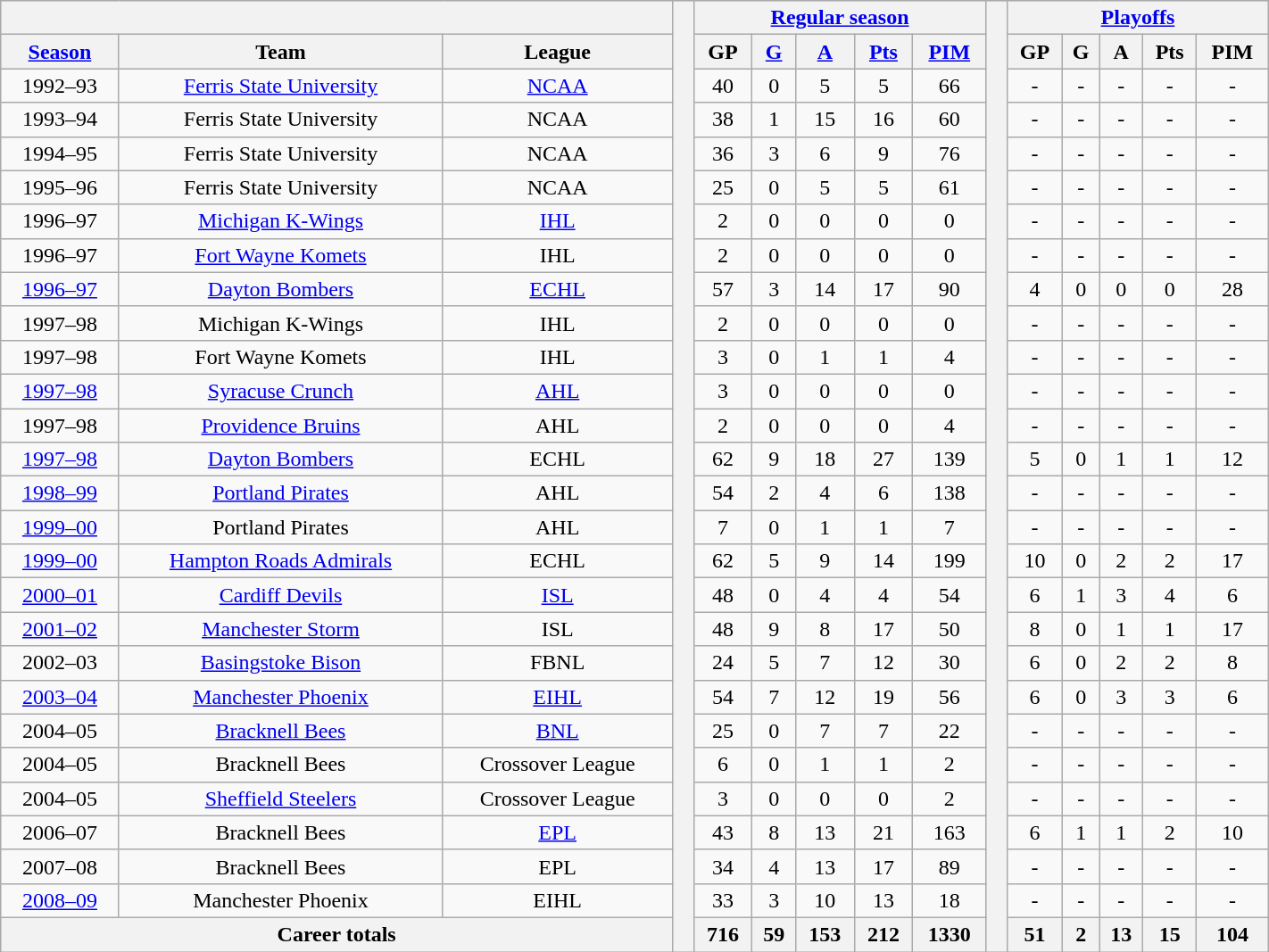<table class="wikitable"| BORDER="0" CELLPADDING="1" CELLSPACING="0" width="75%" style="text-align:center">
<tr bgcolor="#e0e0e0">
<th colspan="3" bgcolor="#ffffff"> </th>
<th rowspan="99" bgcolor="#ffffff"> </th>
<th colspan="5"><a href='#'>Regular season</a></th>
<th rowspan="99" bgcolor="#ffffff"> </th>
<th colspan="5"><a href='#'>Playoffs</a></th>
</tr>
<tr bgcolor="#e0e0e0">
<th><a href='#'>Season</a></th>
<th>Team</th>
<th>League</th>
<th>GP</th>
<th><a href='#'>G</a></th>
<th><a href='#'>A</a></th>
<th><a href='#'>Pts</a></th>
<th><a href='#'>PIM</a></th>
<th>GP</th>
<th>G</th>
<th>A</th>
<th>Pts</th>
<th>PIM</th>
</tr>
<tr ALIGN="center">
<td>1992–93</td>
<td><a href='#'>Ferris State University</a></td>
<td><a href='#'>NCAA</a></td>
<td>40</td>
<td>0</td>
<td>5</td>
<td>5</td>
<td>66</td>
<td>-</td>
<td>-</td>
<td>-</td>
<td>-</td>
<td>-</td>
</tr>
<tr ALIGN="center">
<td>1993–94</td>
<td>Ferris State University</td>
<td>NCAA</td>
<td>38</td>
<td>1</td>
<td>15</td>
<td>16</td>
<td>60</td>
<td>-</td>
<td>-</td>
<td>-</td>
<td>-</td>
<td>-</td>
</tr>
<tr ALIGN="center">
<td>1994–95</td>
<td>Ferris State University</td>
<td>NCAA</td>
<td>36</td>
<td>3</td>
<td>6</td>
<td>9</td>
<td>76</td>
<td>-</td>
<td>-</td>
<td>-</td>
<td>-</td>
<td>-</td>
</tr>
<tr ALIGN="center">
<td>1995–96</td>
<td>Ferris State University</td>
<td>NCAA</td>
<td>25</td>
<td>0</td>
<td>5</td>
<td>5</td>
<td>61</td>
<td>-</td>
<td>-</td>
<td>-</td>
<td>-</td>
<td>-</td>
</tr>
<tr ALIGN="center">
<td>1996–97</td>
<td><a href='#'>Michigan K-Wings</a></td>
<td><a href='#'>IHL</a></td>
<td>2</td>
<td>0</td>
<td>0</td>
<td>0</td>
<td>0</td>
<td>-</td>
<td>-</td>
<td>-</td>
<td>-</td>
<td>-</td>
</tr>
<tr ALIGN="center">
<td>1996–97</td>
<td><a href='#'>Fort Wayne Komets</a></td>
<td>IHL</td>
<td>2</td>
<td>0</td>
<td>0</td>
<td>0</td>
<td>0</td>
<td>-</td>
<td>-</td>
<td>-</td>
<td>-</td>
<td>-</td>
</tr>
<tr ALIGN="center">
<td><a href='#'>1996–97</a></td>
<td><a href='#'>Dayton Bombers</a></td>
<td><a href='#'>ECHL</a></td>
<td>57</td>
<td>3</td>
<td>14</td>
<td>17</td>
<td>90</td>
<td>4</td>
<td>0</td>
<td>0</td>
<td>0</td>
<td>28</td>
</tr>
<tr ALIGN="center">
<td>1997–98</td>
<td>Michigan K-Wings</td>
<td>IHL</td>
<td>2</td>
<td>0</td>
<td>0</td>
<td>0</td>
<td>0</td>
<td>-</td>
<td>-</td>
<td>-</td>
<td>-</td>
<td>-</td>
</tr>
<tr ALIGN="center">
<td>1997–98</td>
<td>Fort Wayne Komets</td>
<td>IHL</td>
<td>3</td>
<td>0</td>
<td>1</td>
<td>1</td>
<td>4</td>
<td>-</td>
<td>-</td>
<td>-</td>
<td>-</td>
<td>-</td>
</tr>
<tr ALIGN="center">
<td><a href='#'>1997–98</a></td>
<td><a href='#'>Syracuse Crunch</a></td>
<td><a href='#'>AHL</a></td>
<td>3</td>
<td>0</td>
<td>0</td>
<td>0</td>
<td>0</td>
<td>-</td>
<td>-</td>
<td>-</td>
<td>-</td>
<td>-</td>
</tr>
<tr ALIGN="center">
<td>1997–98</td>
<td><a href='#'>Providence Bruins</a></td>
<td>AHL</td>
<td>2</td>
<td>0</td>
<td>0</td>
<td>0</td>
<td>4</td>
<td>-</td>
<td>-</td>
<td>-</td>
<td>-</td>
<td>-</td>
</tr>
<tr ALIGN="center">
<td><a href='#'>1997–98</a></td>
<td><a href='#'>Dayton Bombers</a></td>
<td>ECHL</td>
<td>62</td>
<td>9</td>
<td>18</td>
<td>27</td>
<td>139</td>
<td>5</td>
<td>0</td>
<td>1</td>
<td>1</td>
<td>12</td>
</tr>
<tr ALIGN="center">
<td><a href='#'>1998–99</a></td>
<td><a href='#'>Portland Pirates</a></td>
<td>AHL</td>
<td>54</td>
<td>2</td>
<td>4</td>
<td>6</td>
<td>138</td>
<td>-</td>
<td>-</td>
<td>-</td>
<td>-</td>
<td>-</td>
</tr>
<tr ALIGN="center">
<td><a href='#'>1999–00</a></td>
<td>Portland Pirates</td>
<td>AHL</td>
<td>7</td>
<td>0</td>
<td>1</td>
<td>1</td>
<td>7</td>
<td>-</td>
<td>-</td>
<td>-</td>
<td>-</td>
<td>-</td>
</tr>
<tr ALIGN="center">
<td><a href='#'>1999–00</a></td>
<td><a href='#'>Hampton Roads Admirals</a></td>
<td>ECHL</td>
<td>62</td>
<td>5</td>
<td>9</td>
<td>14</td>
<td>199</td>
<td>10</td>
<td>0</td>
<td>2</td>
<td>2</td>
<td>17</td>
</tr>
<tr ALIGN="center">
<td><a href='#'>2000–01</a></td>
<td><a href='#'>Cardiff Devils</a></td>
<td><a href='#'>ISL</a></td>
<td>48</td>
<td>0</td>
<td>4</td>
<td>4</td>
<td>54</td>
<td>6</td>
<td>1</td>
<td>3</td>
<td>4</td>
<td>6</td>
</tr>
<tr ALIGN="center">
<td><a href='#'>2001–02</a></td>
<td><a href='#'>Manchester Storm</a></td>
<td>ISL</td>
<td>48</td>
<td>9</td>
<td>8</td>
<td>17</td>
<td>50</td>
<td>8</td>
<td>0</td>
<td>1</td>
<td>1</td>
<td>17</td>
</tr>
<tr ALIGN="center">
<td>2002–03</td>
<td><a href='#'>Basingstoke Bison</a></td>
<td>FBNL</td>
<td>24</td>
<td>5</td>
<td>7</td>
<td>12</td>
<td>30</td>
<td>6</td>
<td>0</td>
<td>2</td>
<td>2</td>
<td>8</td>
</tr>
<tr ALIGN="center">
<td><a href='#'>2003–04</a></td>
<td><a href='#'>Manchester Phoenix</a></td>
<td><a href='#'>EIHL</a></td>
<td>54</td>
<td>7</td>
<td>12</td>
<td>19</td>
<td>56</td>
<td>6</td>
<td>0</td>
<td>3</td>
<td>3</td>
<td>6</td>
</tr>
<tr ALIGN="center">
<td>2004–05</td>
<td><a href='#'>Bracknell Bees</a></td>
<td><a href='#'>BNL</a></td>
<td>25</td>
<td>0</td>
<td>7</td>
<td>7</td>
<td>22</td>
<td>-</td>
<td>-</td>
<td>-</td>
<td>-</td>
<td>-</td>
</tr>
<tr ALIGN="center">
<td>2004–05</td>
<td>Bracknell Bees</td>
<td>Crossover League</td>
<td>6</td>
<td>0</td>
<td>1</td>
<td>1</td>
<td>2</td>
<td>-</td>
<td>-</td>
<td>-</td>
<td>-</td>
<td>-</td>
</tr>
<tr ALIGN="center">
<td>2004–05</td>
<td><a href='#'>Sheffield Steelers</a></td>
<td>Crossover League</td>
<td>3</td>
<td>0</td>
<td>0</td>
<td>0</td>
<td>2</td>
<td>-</td>
<td>-</td>
<td>-</td>
<td>-</td>
<td>-</td>
</tr>
<tr ALIGN="center">
<td>2006–07</td>
<td>Bracknell Bees</td>
<td><a href='#'>EPL</a></td>
<td>43</td>
<td>8</td>
<td>13</td>
<td>21</td>
<td>163</td>
<td>6</td>
<td>1</td>
<td>1</td>
<td>2</td>
<td>10</td>
</tr>
<tr ALIGN="center">
<td>2007–08</td>
<td>Bracknell Bees</td>
<td>EPL</td>
<td>34</td>
<td>4</td>
<td>13</td>
<td>17</td>
<td>89</td>
<td>-</td>
<td>-</td>
<td>-</td>
<td>-</td>
<td>-</td>
</tr>
<tr ALIGN="center">
<td><a href='#'>2008–09</a></td>
<td>Manchester Phoenix</td>
<td>EIHL</td>
<td>33</td>
<td>3</td>
<td>10</td>
<td>13</td>
<td>18</td>
<td>-</td>
<td>-</td>
<td>-</td>
<td>-</td>
<td>-</td>
</tr>
<tr bgcolor="#e0e0e0">
<th colspan="3">Career totals</th>
<th>716</th>
<th>59</th>
<th>153</th>
<th>212</th>
<th>1330</th>
<th>51</th>
<th>2</th>
<th>13</th>
<th>15</th>
<th>104</th>
</tr>
</table>
